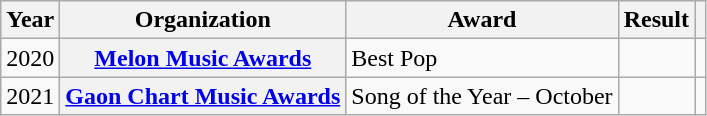<table class="wikitable plainrowheaders">
<tr>
<th scope="col">Year</th>
<th scope="col">Organization</th>
<th scope="col">Award</th>
<th scope="col">Result</th>
<th scope="col" class="unsortable"></th>
</tr>
<tr>
<td>2020</td>
<th scope="row"><a href='#'>Melon Music Awards</a></th>
<td>Best Pop</td>
<td></td>
<td style="text-align:center;"></td>
</tr>
<tr>
<td>2021</td>
<th scope="row"><a href='#'>Gaon Chart Music Awards</a></th>
<td>Song of the Year – October</td>
<td></td>
<td style="text-align:center;"></td>
</tr>
</table>
